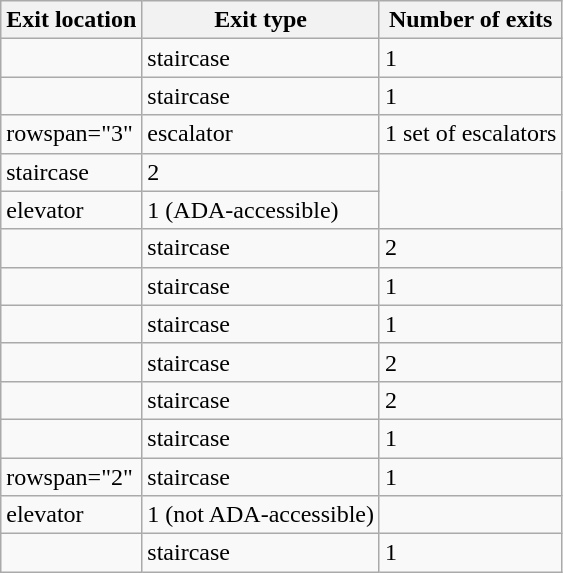<table class="wikitable">
<tr>
<th>Exit location</th>
<th>Exit type</th>
<th>Number of exits</th>
</tr>
<tr>
<td></td>
<td>staircase</td>
<td>1</td>
</tr>
<tr>
<td></td>
<td>staircase</td>
<td>1</td>
</tr>
<tr>
<td>rowspan="3" </td>
<td>escalator</td>
<td>1 set of escalators</td>
</tr>
<tr>
<td>staircase</td>
<td>2</td>
</tr>
<tr>
<td>elevator </td>
<td>1 (ADA-accessible)</td>
</tr>
<tr>
<td></td>
<td>staircase</td>
<td>2</td>
</tr>
<tr>
<td></td>
<td>staircase</td>
<td>1</td>
</tr>
<tr>
<td></td>
<td>staircase</td>
<td>1</td>
</tr>
<tr>
<td></td>
<td>staircase</td>
<td>2</td>
</tr>
<tr>
<td></td>
<td>staircase</td>
<td>2</td>
</tr>
<tr>
<td></td>
<td>staircase</td>
<td>1</td>
</tr>
<tr>
<td>rowspan="2" </td>
<td>staircase</td>
<td>1</td>
</tr>
<tr>
<td>elevator</td>
<td>1 (not ADA-accessible)</td>
</tr>
<tr>
<td></td>
<td>staircase</td>
<td>1</td>
</tr>
</table>
